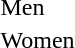<table>
<tr>
<td>Men</td>
<td valign=top><br></td>
<td valign=top><br></td>
<td valign=top><br></td>
</tr>
<tr>
<td>Women</td>
<td valign=top><br></td>
<td valign=top><br></td>
<td valign=top><br></td>
</tr>
</table>
